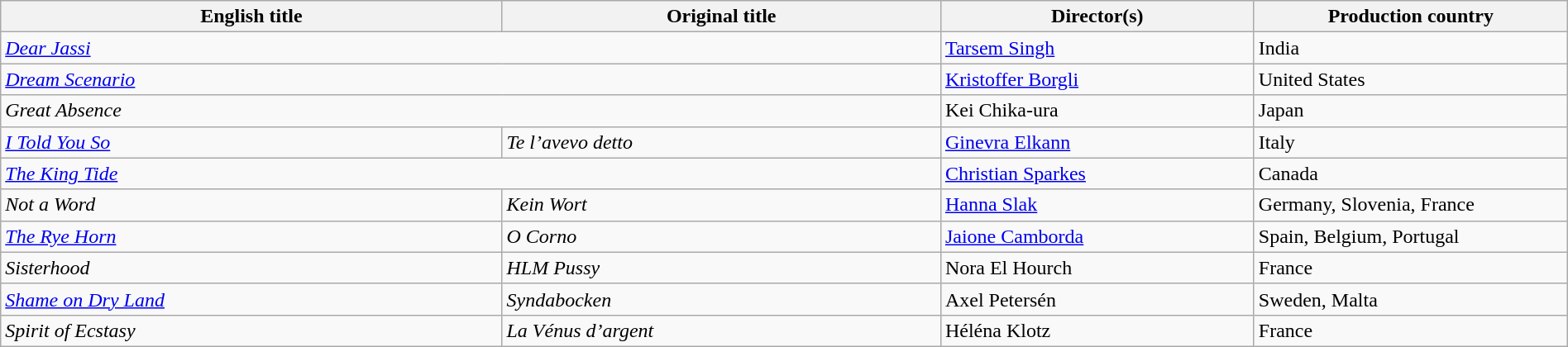<table class="sortable wikitable" width="100%" cellpadding="5">
<tr>
<th scope="col" width="32%">English title</th>
<th scope="col" width="28%">Original title</th>
<th scope="col" width="20%">Director(s)</th>
<th scope="col" width="20%">Production country</th>
</tr>
<tr>
<td colspan=2><em><a href='#'>Dear Jassi</a></em></td>
<td><a href='#'>Tarsem Singh</a></td>
<td>India</td>
</tr>
<tr>
<td colspan=2><em><a href='#'>Dream Scenario</a></em></td>
<td><a href='#'>Kristoffer Borgli</a></td>
<td>United States</td>
</tr>
<tr>
<td colspan=2><em>Great Absence</em></td>
<td>Kei Chika-ura</td>
<td>Japan</td>
</tr>
<tr>
<td><em><a href='#'>I Told You So</a></em></td>
<td><em>Te l’avevo detto</em></td>
<td><a href='#'>Ginevra Elkann</a></td>
<td>Italy</td>
</tr>
<tr>
<td colspan=2><em><a href='#'>The King Tide</a></em></td>
<td><a href='#'>Christian Sparkes</a></td>
<td>Canada</td>
</tr>
<tr>
<td><em>Not a Word</em></td>
<td><em>Kein Wort</em></td>
<td><a href='#'>Hanna Slak</a></td>
<td>Germany, Slovenia, France</td>
</tr>
<tr>
<td><em><a href='#'>The Rye Horn</a></em></td>
<td><em>O Corno</em></td>
<td><a href='#'>Jaione Camborda</a></td>
<td>Spain, Belgium, Portugal</td>
</tr>
<tr>
<td><em>Sisterhood</em></td>
<td><em>HLM Pussy</em></td>
<td>Nora El Hourch</td>
<td>France</td>
</tr>
<tr>
<td><em><a href='#'>Shame on Dry Land</a></em></td>
<td><em>Syndabocken</em></td>
<td>Axel Petersén</td>
<td>Sweden, Malta</td>
</tr>
<tr>
<td><em>Spirit of Ecstasy</em></td>
<td><em>La Vénus d’argent</em></td>
<td>Héléna Klotz</td>
<td>France</td>
</tr>
</table>
